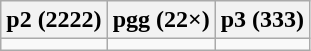<table class=wikitable>
<tr align=center>
<th>p2 (2222)</th>
<th>pgg (22×)</th>
<th>p3 (333)</th>
</tr>
<tr align=center>
<td></td>
<td></td>
<td></td>
</tr>
</table>
